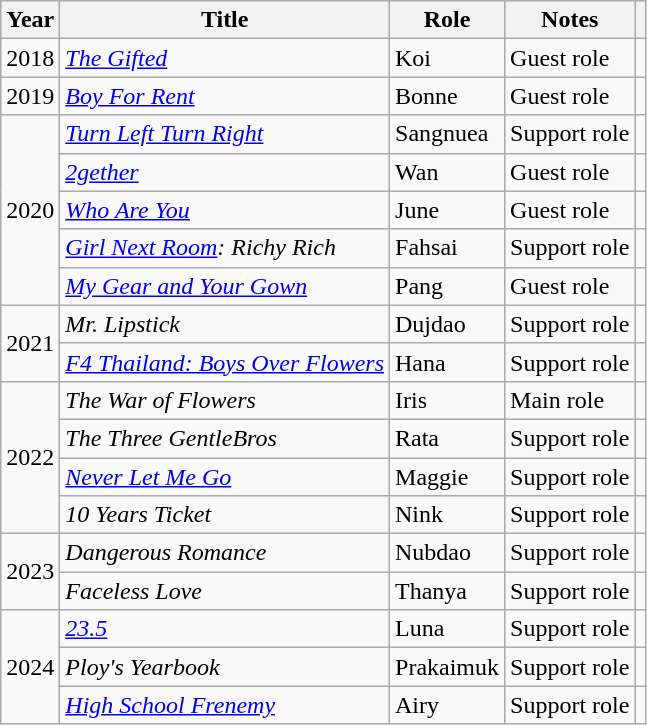<table class="wikitable sortable">
<tr>
<th scope="col">Year</th>
<th scope="col">Title</th>
<th scope="col">Role</th>
<th scope="col" class="unsortable">Notes</th>
<th scope="col" class="unsortable"></th>
</tr>
<tr>
<td>2018</td>
<td><em><a href='#'>	The Gifted</a></em></td>
<td>Koi</td>
<td>Guest role</td>
<td style="text-align: center;"></td>
</tr>
<tr>
<td>2019</td>
<td><em><a href='#'>Boy For Rent</a></em></td>
<td>Bonne</td>
<td>Guest role</td>
<td style="text-align: center;"></td>
</tr>
<tr>
<td rowspan="5">2020</td>
<td><em><a href='#'>Turn Left Turn Right</a></em></td>
<td>Sangnuea</td>
<td>Support role</td>
<td style="text-align: center;"></td>
</tr>
<tr>
<td><em><a href='#'>2gether</a></em></td>
<td>Wan</td>
<td>Guest role</td>
<td style="text-align: center;"></td>
</tr>
<tr>
<td><em><a href='#'>Who Are You</a></em></td>
<td>June</td>
<td>Guest role</td>
<td style="text-align: center;"></td>
</tr>
<tr>
<td><em><a href='#'>Girl Next Room</a>: Richy Rich</em></td>
<td>Fahsai</td>
<td>Support role</td>
<td style="text-align: center;"></td>
</tr>
<tr>
<td><em><a href='#'>My Gear and Your Gown</a></em></td>
<td>Pang</td>
<td>Guest role</td>
<td style="text-align: center;"></td>
</tr>
<tr>
<td rowspan="2">2021</td>
<td><em>Mr. Lipstick</em></td>
<td>Dujdao</td>
<td>Support role</td>
<td style="text-align: center;"></td>
</tr>
<tr>
<td><em><a href='#'>F4 Thailand: Boys Over Flowers</a></em></td>
<td>Hana</td>
<td>Support role</td>
<td style="text-align: center;"></td>
</tr>
<tr>
<td rowspan="4">2022</td>
<td><em>The War of Flowers</em></td>
<td>Iris</td>
<td>Main role</td>
<td style="text-align: center;"></td>
</tr>
<tr>
<td><em>The Three GentleBros</em></td>
<td>Rata</td>
<td>Support role</td>
<td style="text-align: center;"></td>
</tr>
<tr>
<td><em><a href='#'>Never Let Me Go</a></em></td>
<td>Maggie</td>
<td>Support role</td>
<td style="text-align: center;"></td>
</tr>
<tr>
<td><em>10 Years Ticket</em></td>
<td>Nink</td>
<td>Support role</td>
<td style="text-align: center;"></td>
</tr>
<tr>
<td rowspan="2">2023</td>
<td><em>Dangerous Romance</em></td>
<td>Nubdao</td>
<td>Support role</td>
<td style="text-align: center;"></td>
</tr>
<tr>
<td><em>Faceless Love</em></td>
<td>Thanya</td>
<td>Support role</td>
<td style="text-align: center;"></td>
</tr>
<tr>
<td rowspan="3">2024</td>
<td><em><a href='#'>23.5</a></em></td>
<td>Luna</td>
<td>Support role</td>
<td style="text-align: center;"></td>
</tr>
<tr>
<td><em>Ploy's Yearbook</em></td>
<td>Prakaimuk</td>
<td>Support role</td>
<td style="text-align: center;"></td>
</tr>
<tr>
<td><em><a href='#'>High School Frenemy</a></em></td>
<td>Airy</td>
<td>Support role</td>
<td style="text-align: center;"></td>
</tr>
</table>
